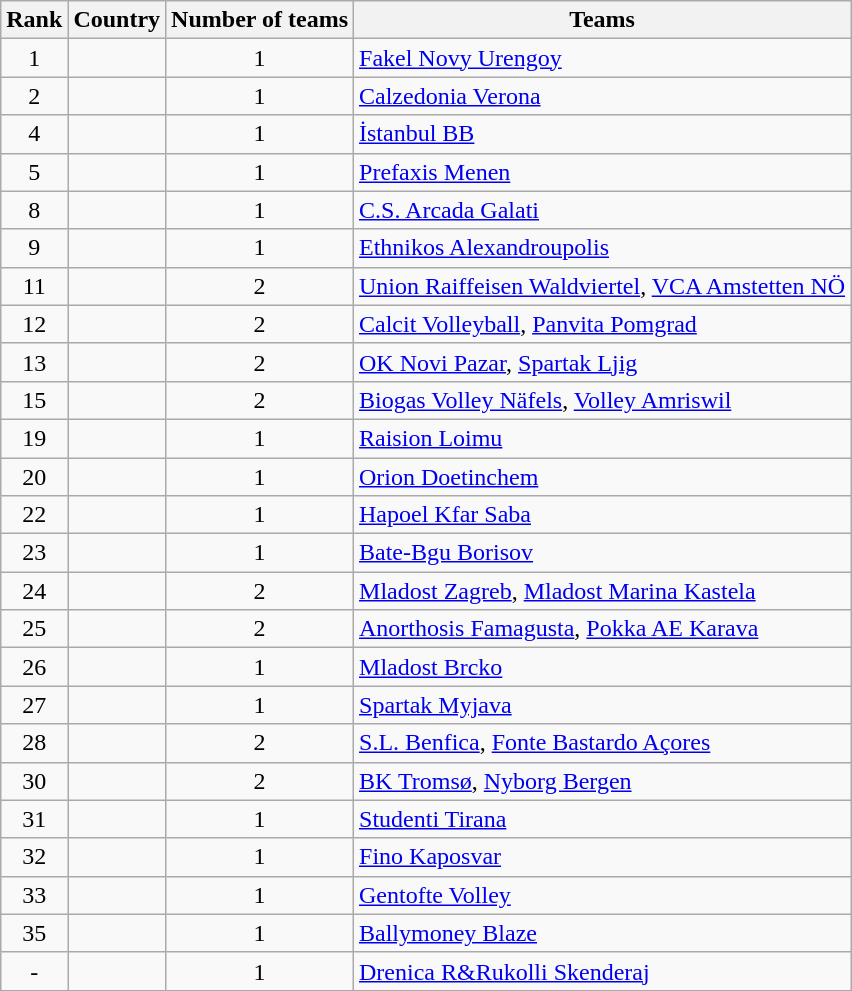<table class="wikitable sortable" style="text-align:left">
<tr>
<th>Rank</th>
<th>Country</th>
<th>Number of teams</th>
<th>Teams</th>
</tr>
<tr>
<td align="center">1</td>
<td></td>
<td align="center">1</td>
<td><a href='#'>Fakel Novy Urengoy</a></td>
</tr>
<tr>
<td align="center">2</td>
<td></td>
<td align="center">1</td>
<td><a href='#'>Calzedonia Verona</a></td>
</tr>
<tr>
<td align="center">4</td>
<td></td>
<td align="center">1</td>
<td><a href='#'>İstanbul BB</a></td>
</tr>
<tr>
<td align="center">5</td>
<td></td>
<td align="center">1</td>
<td><a href='#'>Prefaxis Menen</a></td>
</tr>
<tr>
<td align="center">8</td>
<td></td>
<td align="center">1</td>
<td><a href='#'>C.S. Arcada Galati</a></td>
</tr>
<tr>
<td align="center">9</td>
<td></td>
<td align="center">1</td>
<td><a href='#'>Ethnikos Alexandroupolis</a></td>
</tr>
<tr>
<td align="center">11</td>
<td></td>
<td align="center">2</td>
<td><a href='#'>Union Raiffeisen Waldviertel</a>, <a href='#'>VCA Amstetten NÖ</a></td>
</tr>
<tr>
<td align="center">12</td>
<td></td>
<td align="center">2</td>
<td><a href='#'>Calcit Volleyball</a>, <a href='#'>Panvita Pomgrad</a></td>
</tr>
<tr>
<td align="center">13</td>
<td></td>
<td align="center">2</td>
<td><a href='#'>OK Novi Pazar</a>, <a href='#'>Spartak Ljig</a></td>
</tr>
<tr>
<td align="center">15</td>
<td></td>
<td align="center">2</td>
<td><a href='#'>Biogas Volley Näfels</a>, <a href='#'>Volley Amriswil</a></td>
</tr>
<tr>
<td align="center">19</td>
<td></td>
<td align="center">1</td>
<td><a href='#'>Raision Loimu</a></td>
</tr>
<tr>
<td align="center">20</td>
<td></td>
<td align="center">1</td>
<td><a href='#'>Orion Doetinchem</a></td>
</tr>
<tr>
<td align="center">22</td>
<td></td>
<td align="center">1</td>
<td><a href='#'>Hapoel Kfar Saba</a></td>
</tr>
<tr>
<td align="center">23</td>
<td></td>
<td align="center">1</td>
<td><a href='#'>Bate-Bgu Borisov</a></td>
</tr>
<tr>
<td align="center">24</td>
<td></td>
<td align="center">2</td>
<td><a href='#'>Mladost Zagreb</a>, <a href='#'>Mladost Marina Kastela</a></td>
</tr>
<tr>
<td align="center">25</td>
<td></td>
<td align="center">2</td>
<td><a href='#'>Anorthosis Famagusta</a>, <a href='#'>Pokka AE Karava</a></td>
</tr>
<tr>
<td align="center">26</td>
<td></td>
<td align="center">1</td>
<td><a href='#'>Mladost Brcko</a></td>
</tr>
<tr>
<td align="center">27</td>
<td></td>
<td align="center">1</td>
<td><a href='#'>Spartak Myjava</a></td>
</tr>
<tr>
<td align="center">28</td>
<td></td>
<td align="center">2</td>
<td><a href='#'>S.L. Benfica</a>, <a href='#'>Fonte Bastardo Açores</a></td>
</tr>
<tr>
<td align="center">30</td>
<td></td>
<td align="center">2</td>
<td><a href='#'>BK Tromsø</a>, <a href='#'>Nyborg Bergen</a></td>
</tr>
<tr>
<td align="center">31</td>
<td></td>
<td align="center">1</td>
<td><a href='#'>Studenti Tirana</a></td>
</tr>
<tr>
<td align="center">32</td>
<td></td>
<td align="center">1</td>
<td><a href='#'>Fino Kaposvar</a></td>
</tr>
<tr>
<td align="center">33</td>
<td></td>
<td align="center">1</td>
<td><a href='#'>Gentofte Volley</a></td>
</tr>
<tr>
<td align="center">35</td>
<td></td>
<td align="center">1</td>
<td><a href='#'>Ballymoney Blaze</a></td>
</tr>
<tr>
<td align="center">-</td>
<td></td>
<td align="center">1</td>
<td><a href='#'>Drenica R&Rukolli Skenderaj</a></td>
</tr>
</table>
